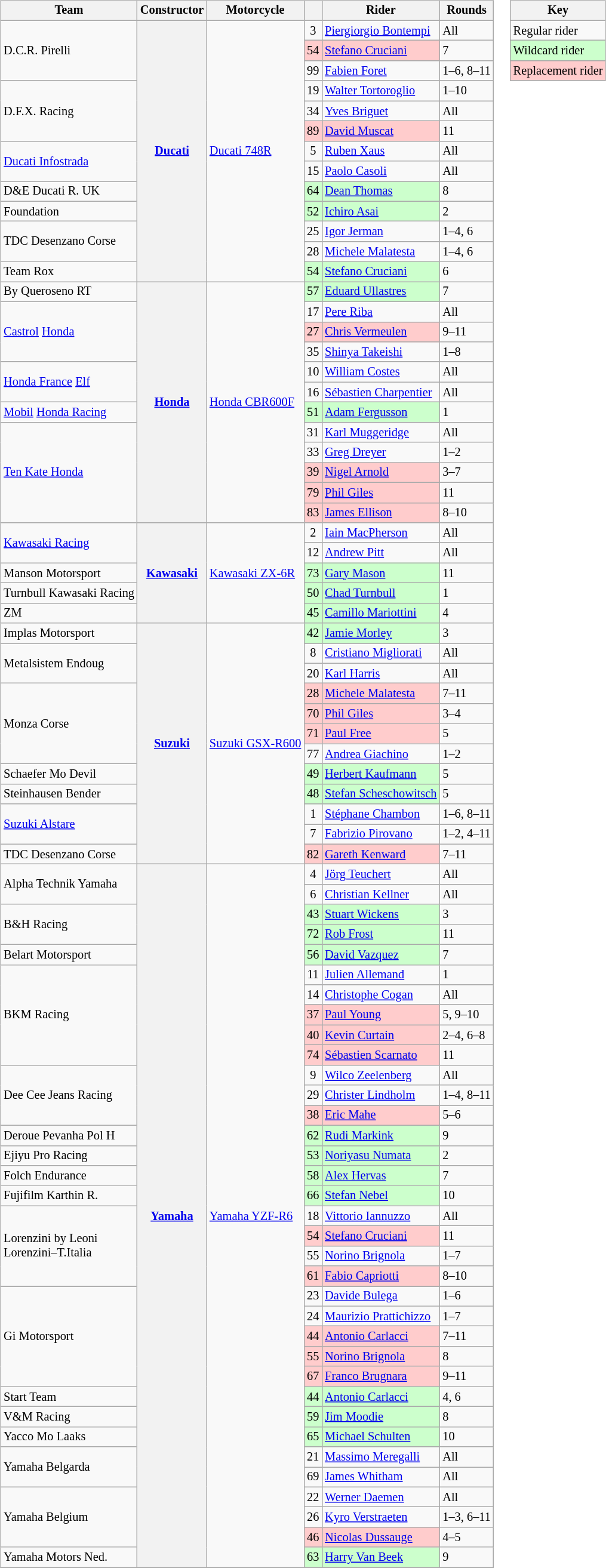<table>
<tr>
<td><br><table class="wikitable" style="font-size: 85%">
<tr>
<th>Team</th>
<th>Constructor</th>
<th>Motorcycle</th>
<th></th>
<th>Rider</th>
<th>Rounds</th>
</tr>
<tr>
<td rowspan="3">D.C.R. Pirelli</td>
<th rowspan="13"><a href='#'>Ducati</a></th>
<td rowspan="13"><a href='#'>Ducati 748R</a></td>
<td align="center">3</td>
<td> <a href='#'>Piergiorgio Bontempi</a></td>
<td>All</td>
</tr>
<tr>
<td style="background:#ffcccc;" align="center">54</td>
<td style="background:#ffcccc;"nowrap> <a href='#'>Stefano Cruciani</a></td>
<td>7</td>
</tr>
<tr>
<td align="center">99</td>
<td> <a href='#'>Fabien Foret</a></td>
<td>1–6, 8–11</td>
</tr>
<tr>
<td rowspan="3">D.F.X. Racing</td>
<td align="center">19</td>
<td> <a href='#'>Walter Tortoroglio</a></td>
<td>1–10</td>
</tr>
<tr>
<td align="center">34</td>
<td> <a href='#'>Yves Briguet</a></td>
<td>All</td>
</tr>
<tr>
<td style="background:#ffcccc;" align="center">89</td>
<td style="background:#ffcccc;"nowrap> <a href='#'>David Muscat</a></td>
<td>11</td>
</tr>
<tr>
<td rowspan="2"><a href='#'>Ducati Infostrada</a></td>
<td align="center">5</td>
<td> <a href='#'>Ruben Xaus</a></td>
<td>All</td>
</tr>
<tr>
<td align="center">15</td>
<td> <a href='#'>Paolo Casoli</a></td>
<td>All</td>
</tr>
<tr>
<td>D&E Ducati R. UK</td>
<td style="background:#ccffcc;" align="center">64</td>
<td style="background:#ccffcc;"nowrap> <a href='#'>Dean Thomas</a></td>
<td>8</td>
</tr>
<tr>
<td>Foundation</td>
<td style="background:#ccffcc;" align="center">52</td>
<td style="background:#ccffcc;"nowrap> <a href='#'>Ichiro Asai</a></td>
<td>2</td>
</tr>
<tr>
<td rowspan="2">TDC Desenzano Corse</td>
<td align="center">25</td>
<td> <a href='#'>Igor Jerman</a></td>
<td>1–4, 6</td>
</tr>
<tr>
<td align="center">28</td>
<td> <a href='#'>Michele Malatesta</a></td>
<td>1–4, 6</td>
</tr>
<tr>
<td>Team Rox</td>
<td style="background:#ccffcc;" align="center">54</td>
<td style="background:#ccffcc;"nowrap> <a href='#'>Stefano Cruciani</a></td>
<td>6</td>
</tr>
<tr>
<td>By Queroseno RT</td>
<th rowspan="12"><a href='#'>Honda</a></th>
<td rowspan="12"><a href='#'>Honda CBR600F</a></td>
<td style="background:#ccffcc;" align="center">57</td>
<td style="background:#ccffcc;"nowrap> <a href='#'>Eduard Ullastres</a></td>
<td>7</td>
</tr>
<tr>
<td rowspan="3"><a href='#'>Castrol</a> <a href='#'>Honda</a></td>
<td align="center">17</td>
<td> <a href='#'>Pere Riba</a></td>
<td>All</td>
</tr>
<tr>
<td style="background:#ffcccc;" align="center">27</td>
<td style="background:#ffcccc;"nowrap> <a href='#'>Chris Vermeulen</a></td>
<td>9–11</td>
</tr>
<tr>
<td align="center">35</td>
<td> <a href='#'>Shinya Takeishi</a></td>
<td>1–8</td>
</tr>
<tr>
<td rowspan="2"><a href='#'>Honda France</a> <a href='#'>Elf</a></td>
<td align="center">10</td>
<td> <a href='#'>William Costes</a></td>
<td>All</td>
</tr>
<tr>
<td align="center">16</td>
<td> <a href='#'>Sébastien Charpentier</a></td>
<td>All</td>
</tr>
<tr>
<td><a href='#'>Mobil</a> <a href='#'>Honda Racing</a></td>
<td style="background:#ccffcc;" align="center">51</td>
<td style="background:#ccffcc;"nowrap> <a href='#'>Adam Fergusson</a></td>
<td>1</td>
</tr>
<tr>
<td rowspan="5"><a href='#'>Ten Kate Honda</a></td>
<td align="center">31</td>
<td> <a href='#'>Karl Muggeridge</a></td>
<td>All</td>
</tr>
<tr>
<td align="center">33</td>
<td> <a href='#'>Greg Dreyer</a></td>
<td>1–2</td>
</tr>
<tr>
<td style="background:#ffcccc;" align="center">39</td>
<td style="background:#ffcccc;"nowrap> <a href='#'>Nigel Arnold</a></td>
<td>3–7</td>
</tr>
<tr>
<td style="background:#ffcccc;" align="center">79</td>
<td style="background:#ffcccc;"nowrap> <a href='#'>Phil Giles</a></td>
<td>11</td>
</tr>
<tr>
<td style="background:#ffcccc;" align="center">83</td>
<td style="background:#ffcccc;"nowrap> <a href='#'>James Ellison</a></td>
<td>8–10</td>
</tr>
<tr>
<td rowspan="2"><a href='#'>Kawasaki Racing</a></td>
<th rowspan="5"><a href='#'>Kawasaki</a></th>
<td rowspan="5"><a href='#'>Kawasaki ZX-6R</a></td>
<td align="center">2</td>
<td> <a href='#'>Iain MacPherson</a></td>
<td>All</td>
</tr>
<tr>
<td align="center">12</td>
<td> <a href='#'>Andrew Pitt</a></td>
<td>All</td>
</tr>
<tr>
<td>Manson Motorsport</td>
<td style="background:#ccffcc;" align="center">73</td>
<td style="background:#ccffcc;"nowrap> <a href='#'>Gary Mason</a></td>
<td>11</td>
</tr>
<tr>
<td>Turnbull Kawasaki Racing</td>
<td style="background:#ccffcc;" align="center">50</td>
<td style="background:#ccffcc;"nowrap> <a href='#'>Chad Turnbull</a></td>
<td>1</td>
</tr>
<tr>
<td>ZM</td>
<td style="background:#ccffcc;" align="center">45</td>
<td style="background:#ccffcc;"nowrap> <a href='#'>Camillo Mariottini</a></td>
<td>4</td>
</tr>
<tr>
<td>Implas Motorsport</td>
<th rowspan="12"><a href='#'>Suzuki</a></th>
<td rowspan="12"><a href='#'>Suzuki GSX-R600</a></td>
<td style="background:#ccffcc;" align="center">42</td>
<td style="background:#ccffcc;"nowrap> <a href='#'>Jamie Morley</a></td>
<td>3</td>
</tr>
<tr>
<td rowspan="2">Metalsistem Endoug</td>
<td align="center">8</td>
<td> <a href='#'>Cristiano Migliorati</a></td>
<td>All</td>
</tr>
<tr>
<td align="center">20</td>
<td> <a href='#'>Karl Harris</a></td>
<td>All</td>
</tr>
<tr>
<td rowspan="4">Monza Corse</td>
<td style="background:#ffcccc;" align="center">28</td>
<td style="background:#ffcccc;"nowrap> <a href='#'>Michele Malatesta</a></td>
<td>7–11</td>
</tr>
<tr>
<td style="background:#ffcccc;" align="center">70</td>
<td style="background:#ffcccc;"nowrap> <a href='#'>Phil Giles</a></td>
<td>3–4</td>
</tr>
<tr>
<td style="background:#ffcccc;" align="center">71</td>
<td style="background:#ffcccc;"nowrap> <a href='#'>Paul Free</a></td>
<td>5</td>
</tr>
<tr>
<td align="center">77</td>
<td> <a href='#'>Andrea Giachino</a></td>
<td>1–2</td>
</tr>
<tr>
<td>Schaefer Mo Devil</td>
<td style="background:#ccffcc;" align="center">49</td>
<td style="background:#ccffcc;"nowrap> <a href='#'>Herbert Kaufmann</a></td>
<td>5</td>
</tr>
<tr>
<td>Steinhausen Bender</td>
<td style="background:#ccffcc;" align="center">48</td>
<td style="background:#ccffcc;"nowrap> <a href='#'>Stefan Scheschowitsch</a></td>
<td>5</td>
</tr>
<tr>
<td rowspan="2"><a href='#'>Suzuki Alstare</a></td>
<td align="center">1</td>
<td> <a href='#'>Stéphane Chambon</a></td>
<td>1–6, 8–11</td>
</tr>
<tr>
<td align="center">7</td>
<td> <a href='#'>Fabrizio Pirovano</a></td>
<td>1–2, 4–11</td>
</tr>
<tr>
<td>TDC Desenzano Corse</td>
<td style="background:#ffcccc;" align="center">82</td>
<td style="background:#ffcccc;"nowrap> <a href='#'>Gareth Kenward</a></td>
<td>7–11</td>
</tr>
<tr>
<td rowspan="2">Alpha Technik Yamaha</td>
<th rowspan="35"><a href='#'>Yamaha</a></th>
<td rowspan="35"><a href='#'>Yamaha YZF-R6</a></td>
<td align="center">4</td>
<td> <a href='#'>Jörg Teuchert</a></td>
<td>All</td>
</tr>
<tr>
<td align="center">6</td>
<td> <a href='#'>Christian Kellner</a></td>
<td>All</td>
</tr>
<tr>
<td rowspan="2">B&H Racing</td>
<td style="background:#ccffcc;" align="center">43</td>
<td style="background:#ccffcc;"nowrap> <a href='#'>Stuart Wickens</a></td>
<td>3</td>
</tr>
<tr>
<td style="background:#ccffcc;" align="center">72</td>
<td style="background:#ccffcc;"nowrap> <a href='#'>Rob Frost</a></td>
<td>11</td>
</tr>
<tr>
<td>Belart Motorsport</td>
<td style="background:#ccffcc;" align="center">56</td>
<td style="background:#ccffcc;"nowrap> <a href='#'>David Vazquez</a></td>
<td>7</td>
</tr>
<tr>
<td rowspan="5">BKM Racing</td>
<td align="center">11</td>
<td> <a href='#'>Julien Allemand</a></td>
<td>1</td>
</tr>
<tr>
<td align="center">14</td>
<td> <a href='#'>Christophe Cogan</a></td>
<td>All</td>
</tr>
<tr>
<td style="background:#ffcccc;" align="center">37</td>
<td style="background:#ffcccc;"nowrap> <a href='#'>Paul Young</a></td>
<td>5, 9–10</td>
</tr>
<tr>
<td style="background:#ffcccc;" align="center">40</td>
<td style="background:#ffcccc;"nowrap> <a href='#'>Kevin Curtain</a></td>
<td>2–4, 6–8</td>
</tr>
<tr>
<td style="background:#ffcccc;" align="center">74</td>
<td style="background:#ffcccc;"nowrap> <a href='#'>Sébastien Scarnato</a></td>
<td>11</td>
</tr>
<tr>
<td rowspan="3">Dee Cee Jeans Racing</td>
<td align="center">9</td>
<td> <a href='#'>Wilco Zeelenberg</a></td>
<td>All</td>
</tr>
<tr>
<td align="center">29</td>
<td> <a href='#'>Christer Lindholm</a></td>
<td>1–4, 8–11</td>
</tr>
<tr>
<td style="background:#ffcccc;" align="center">38</td>
<td style="background:#ffcccc;"nowrap> <a href='#'>Eric Mahe</a></td>
<td>5–6</td>
</tr>
<tr>
<td>Deroue Pevanha Pol H</td>
<td style="background:#ccffcc;" align="center">62</td>
<td style="background:#ccffcc;"nowrap> <a href='#'>Rudi Markink</a></td>
<td>9</td>
</tr>
<tr>
<td>Ejiyu Pro Racing</td>
<td style="background:#ccffcc;" align="center">53</td>
<td style="background:#ccffcc;"nowrap> <a href='#'>Noriyasu Numata</a></td>
<td>2</td>
</tr>
<tr>
<td>Folch Endurance</td>
<td style="background:#ccffcc;" align="center">58</td>
<td style="background:#ccffcc;"nowrap> <a href='#'>Alex Hervas</a></td>
<td>7</td>
</tr>
<tr>
<td>Fujifilm Karthin R.</td>
<td style="background:#ccffcc;" align="center">66</td>
<td style="background:#ccffcc;"nowrap> <a href='#'>Stefan Nebel</a></td>
<td>10</td>
</tr>
<tr>
<td rowspan="4">Lorenzini by Leoni <br> Lorenzini–T.Italia</td>
<td align="center">18</td>
<td> <a href='#'>Vittorio Iannuzzo</a></td>
<td>All</td>
</tr>
<tr>
<td style="background:#ffcccc;" align="center">54</td>
<td style="background:#ffcccc;"nowrap> <a href='#'>Stefano Cruciani</a></td>
<td>11</td>
</tr>
<tr>
<td align="center">55</td>
<td> <a href='#'>Norino Brignola</a></td>
<td>1–7</td>
</tr>
<tr>
<td style="background:#ffcccc;" align="center">61</td>
<td style="background:#ffcccc;"nowrap> <a href='#'>Fabio Capriotti</a></td>
<td>8–10</td>
</tr>
<tr>
<td rowspan="5">Gi Motorsport</td>
<td align="center">23</td>
<td> <a href='#'>Davide Bulega</a></td>
<td>1–6</td>
</tr>
<tr>
<td align="center">24</td>
<td> <a href='#'>Maurizio Prattichizzo</a></td>
<td>1–7</td>
</tr>
<tr>
<td style="background:#ffcccc;" align="center">44</td>
<td style="background:#ffcccc;"nowrap> <a href='#'>Antonio Carlacci</a></td>
<td>7–11</td>
</tr>
<tr>
<td style="background:#ffcccc;" align="center">55</td>
<td style="background:#ffcccc;"nowrap> <a href='#'>Norino Brignola</a></td>
<td>8</td>
</tr>
<tr>
<td style="background:#ffcccc;" align="center">67</td>
<td style="background:#ffcccc;"nowrap> <a href='#'>Franco Brugnara</a></td>
<td>9–11</td>
</tr>
<tr>
<td>Start Team</td>
<td style="background:#ccffcc;" align="center">44</td>
<td style="background:#ccffcc;"nowrap> <a href='#'>Antonio Carlacci</a></td>
<td>4, 6</td>
</tr>
<tr>
<td>V&M Racing</td>
<td style="background:#ccffcc;" align="center">59</td>
<td style="background:#ccffcc;"nowrap> <a href='#'>Jim Moodie</a></td>
<td>8</td>
</tr>
<tr>
<td>Yacco Mo Laaks</td>
<td style="background:#ccffcc;" align="center">65</td>
<td style="background:#ccffcc;"nowrap> <a href='#'>Michael Schulten</a></td>
<td>10</td>
</tr>
<tr>
<td rowspan="2">Yamaha Belgarda</td>
<td align="center">21</td>
<td> <a href='#'>Massimo Meregalli</a></td>
<td>All</td>
</tr>
<tr>
<td align="center">69</td>
<td> <a href='#'>James Whitham</a></td>
<td>All</td>
</tr>
<tr>
<td rowspan="3">Yamaha Belgium</td>
<td align="center">22</td>
<td> <a href='#'>Werner Daemen</a></td>
<td>All</td>
</tr>
<tr>
<td align="center">26</td>
<td> <a href='#'>Kyro Verstraeten</a></td>
<td>1–3, 6–11</td>
</tr>
<tr>
<td style="background:#ffcccc;" align="center">46</td>
<td style="background:#ffcccc;"nowrap> <a href='#'>Nicolas Dussauge</a></td>
<td>4–5</td>
</tr>
<tr>
<td>Yamaha Motors Ned.</td>
<td style="background:#ccffcc;" align="center">63</td>
<td style="background:#ccffcc;"nowrap> <a href='#'>Harry Van Beek</a></td>
<td>9</td>
</tr>
<tr>
</tr>
</table>
</td>
<td valign=top><br><table class="wikitable" style="font-size: 85%;">
<tr>
<th colspan=2>Key</th>
</tr>
<tr>
<td>Regular rider</td>
</tr>
<tr style="background:#ccffcc;">
<td>Wildcard rider</td>
</tr>
<tr style="background:#ffcccc;">
<td>Replacement rider</td>
</tr>
</table>
</td>
</tr>
</table>
